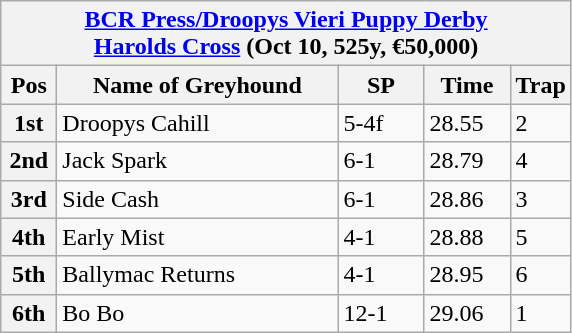<table class="wikitable">
<tr>
<th colspan="6"><a href='#'>BCR Press/Droopys Vieri Puppy Derby</a><br> <a href='#'>Harolds Cross</a> (Oct 10, 525y, €50,000)</th>
</tr>
<tr>
<th width=30>Pos</th>
<th width=180>Name of Greyhound</th>
<th width=50>SP</th>
<th width=50>Time</th>
<th width=30>Trap</th>
</tr>
<tr>
<th>1st</th>
<td>Droopys Cahill </td>
<td>5-4f</td>
<td>28.55</td>
<td>2</td>
</tr>
<tr>
<th>2nd</th>
<td>Jack Spark</td>
<td>6-1</td>
<td>28.79</td>
<td>4</td>
</tr>
<tr>
<th>3rd</th>
<td>Side Cash</td>
<td>6-1</td>
<td>28.86</td>
<td>3</td>
</tr>
<tr>
<th>4th</th>
<td>Early Mist</td>
<td>4-1</td>
<td>28.88</td>
<td>5</td>
</tr>
<tr>
<th>5th</th>
<td>Ballymac Returns</td>
<td>4-1</td>
<td>28.95</td>
<td>6</td>
</tr>
<tr>
<th>6th</th>
<td>Bo Bo</td>
<td>12-1</td>
<td>29.06</td>
<td>1</td>
</tr>
</table>
